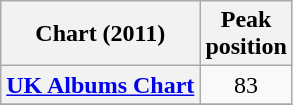<table class="wikitable sortable plainrowheaders">
<tr>
<th scope="col">Chart (2011)</th>
<th scope="col">Peak<br>position</th>
</tr>
<tr>
<th scope="row"><a href='#'>UK Albums Chart</a></th>
<td style="text-align:center;">83</td>
</tr>
<tr>
</tr>
</table>
